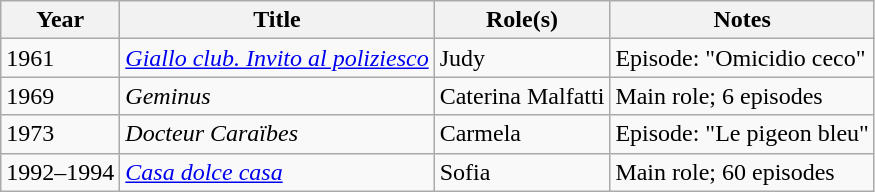<table class="wikitable plainrowheaders sortable">
<tr>
<th scope="col">Year</th>
<th scope="col">Title</th>
<th scope="col">Role(s)</th>
<th scope="col" class="unsortable">Notes</th>
</tr>
<tr>
<td>1961</td>
<td><em><a href='#'>Giallo club. Invito al poliziesco</a></em></td>
<td>Judy</td>
<td>Episode: "Omicidio ceco"</td>
</tr>
<tr>
<td>1969</td>
<td><em>Geminus</em></td>
<td>Caterina Malfatti</td>
<td>Main role; 6 episodes</td>
</tr>
<tr>
<td>1973</td>
<td><em>Docteur Caraïbes</em></td>
<td>Carmela</td>
<td>Episode: "Le pigeon bleu"</td>
</tr>
<tr>
<td>1992–1994</td>
<td><em><a href='#'>Casa dolce casa</a></em></td>
<td>Sofia</td>
<td>Main role; 60 episodes</td>
</tr>
</table>
